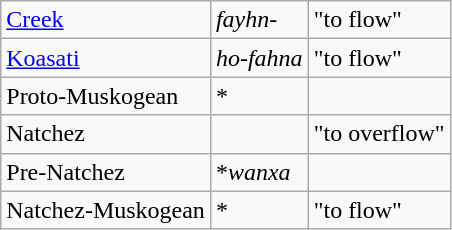<table class="wikitable floatright">
<tr>
<td><a href='#'>Creek</a></td>
<td><em>fayhn-</em></td>
<td>"to flow"</td>
</tr>
<tr>
<td><a href='#'>Koasati</a></td>
<td><em>ho-fahna</em></td>
<td>"to flow"</td>
</tr>
<tr>
<td>Proto-Muskogean</td>
<td>*<em></em></td>
<td></td>
</tr>
<tr>
<td>Natchez</td>
<td><em></em></td>
<td>"to overflow"</td>
</tr>
<tr>
<td>Pre-Natchez</td>
<td>*<em>wanxa</em></td>
<td></td>
</tr>
<tr>
<td>Natchez-Muskogean</td>
<td>*<em></em></td>
<td>"to flow"</td>
</tr>
</table>
